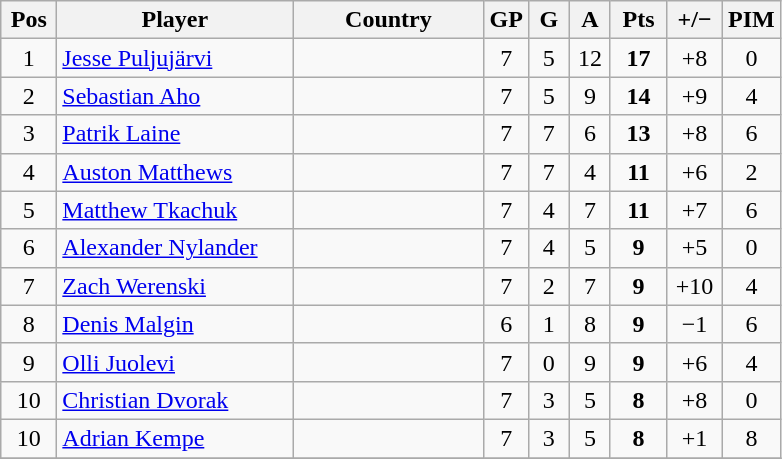<table class="wikitable sortable" style="text-align: center;">
<tr>
<th width=30>Pos</th>
<th width=150>Player</th>
<th width=120>Country</th>
<th width=20>GP</th>
<th width=20>G</th>
<th width=20>A</th>
<th width=30>Pts</th>
<th width=30>+/−</th>
<th width=30>PIM</th>
</tr>
<tr>
<td>1</td>
<td align=left><a href='#'>Jesse Puljujärvi</a></td>
<td align=left></td>
<td>7</td>
<td>5</td>
<td>12</td>
<td><strong>17</strong></td>
<td>+8</td>
<td>0</td>
</tr>
<tr>
<td>2</td>
<td align=left><a href='#'>Sebastian Aho</a></td>
<td align=left></td>
<td>7</td>
<td>5</td>
<td>9</td>
<td><strong>14</strong></td>
<td>+9</td>
<td>4</td>
</tr>
<tr>
<td>3</td>
<td align=left><a href='#'>Patrik Laine</a></td>
<td align=left></td>
<td>7</td>
<td>7</td>
<td>6</td>
<td><strong>13</strong></td>
<td>+8</td>
<td>6</td>
</tr>
<tr>
<td>4</td>
<td align=left><a href='#'>Auston Matthews</a></td>
<td align=left></td>
<td>7</td>
<td>7</td>
<td>4</td>
<td><strong>11</strong></td>
<td>+6</td>
<td>2</td>
</tr>
<tr>
<td>5</td>
<td align=left><a href='#'>Matthew Tkachuk</a></td>
<td align=left></td>
<td>7</td>
<td>4</td>
<td>7</td>
<td><strong>11</strong></td>
<td>+7</td>
<td>6</td>
</tr>
<tr>
<td>6</td>
<td align=left><a href='#'>Alexander Nylander</a></td>
<td align=left></td>
<td>7</td>
<td>4</td>
<td>5</td>
<td><strong>9</strong></td>
<td>+5</td>
<td>0</td>
</tr>
<tr>
<td>7</td>
<td align=left><a href='#'>Zach Werenski</a></td>
<td align=left></td>
<td>7</td>
<td>2</td>
<td>7</td>
<td><strong>9</strong></td>
<td>+10</td>
<td>4</td>
</tr>
<tr>
<td>8</td>
<td align=left><a href='#'>Denis Malgin</a></td>
<td align=left></td>
<td>6</td>
<td>1</td>
<td>8</td>
<td><strong>9</strong></td>
<td>−1</td>
<td>6</td>
</tr>
<tr>
<td>9</td>
<td align=left><a href='#'>Olli Juolevi</a></td>
<td align=left></td>
<td>7</td>
<td>0</td>
<td>9</td>
<td><strong>9</strong></td>
<td>+6</td>
<td>4</td>
</tr>
<tr>
<td>10</td>
<td align=left><a href='#'>Christian Dvorak</a></td>
<td align=left></td>
<td>7</td>
<td>3</td>
<td>5</td>
<td><strong>8</strong></td>
<td>+8</td>
<td>0</td>
</tr>
<tr>
<td>10</td>
<td align=left><a href='#'>Adrian Kempe</a></td>
<td align=left></td>
<td>7</td>
<td>3</td>
<td>5</td>
<td><strong>8</strong></td>
<td>+1</td>
<td>8</td>
</tr>
<tr>
</tr>
</table>
